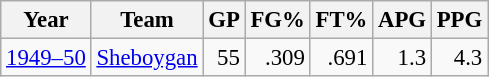<table class="wikitable sortable" style="font-size:95%; text-align:right;">
<tr>
<th>Year</th>
<th>Team</th>
<th>GP</th>
<th>FG%</th>
<th>FT%</th>
<th>APG</th>
<th>PPG</th>
</tr>
<tr>
<td style="text-align:left;"><a href='#'>1949–50</a></td>
<td style="text-align:left;"><a href='#'>Sheboygan</a></td>
<td>55</td>
<td>.309</td>
<td>.691</td>
<td>1.3</td>
<td>4.3</td>
</tr>
</table>
